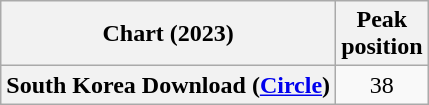<table class="wikitable plainrowheaders" style="text-align:center">
<tr>
<th scope="col">Chart (2023)</th>
<th scope="col">Peak<br>position</th>
</tr>
<tr>
<th scope="row">South Korea Download (<a href='#'>Circle</a>)</th>
<td>38</td>
</tr>
</table>
